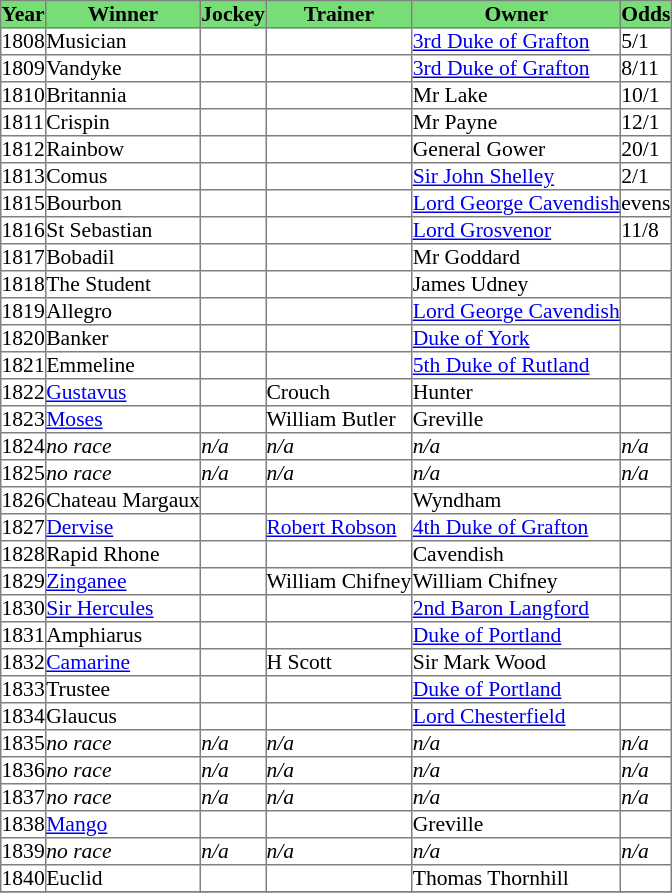<table class = "sortable" | border="1" cellpadding="0" style="border-collapse: collapse; font-size:90%">
<tr style="background:#7d7; text-align:center;">
<th>Year</th>
<th>Winner</th>
<th>Jockey</th>
<th>Trainer</th>
<th>Owner</th>
<th>Odds</th>
</tr>
<tr>
<td>1808</td>
<td>Musician</td>
<td></td>
<td></td>
<td><a href='#'>3rd Duke of Grafton</a></td>
<td>5/1</td>
</tr>
<tr>
<td>1809</td>
<td>Vandyke</td>
<td></td>
<td></td>
<td><a href='#'>3rd Duke of Grafton</a></td>
<td>8/11</td>
</tr>
<tr>
<td>1810</td>
<td>Britannia</td>
<td></td>
<td></td>
<td>Mr Lake</td>
<td>10/1</td>
</tr>
<tr>
<td>1811</td>
<td>Crispin</td>
<td></td>
<td></td>
<td>Mr Payne</td>
<td>12/1</td>
</tr>
<tr>
<td>1812</td>
<td>Rainbow</td>
<td></td>
<td></td>
<td>General Gower</td>
<td>20/1</td>
</tr>
<tr>
<td>1813</td>
<td>Comus</td>
<td></td>
<td></td>
<td><a href='#'>Sir John Shelley</a></td>
<td>2/1</td>
</tr>
<tr>
<td>1815</td>
<td>Bourbon</td>
<td></td>
<td></td>
<td><a href='#'>Lord George Cavendish</a></td>
<td>evens</td>
</tr>
<tr>
<td>1816</td>
<td>St Sebastian</td>
<td></td>
<td></td>
<td><a href='#'>Lord Grosvenor</a></td>
<td>11/8</td>
</tr>
<tr>
<td>1817</td>
<td>Bobadil</td>
<td></td>
<td></td>
<td>Mr Goddard</td>
<td></td>
</tr>
<tr>
<td>1818</td>
<td>The Student</td>
<td></td>
<td></td>
<td>James Udney</td>
<td></td>
</tr>
<tr>
<td>1819</td>
<td>Allegro</td>
<td></td>
<td></td>
<td><a href='#'>Lord George Cavendish</a></td>
<td></td>
</tr>
<tr>
<td>1820</td>
<td>Banker</td>
<td></td>
<td></td>
<td><a href='#'>Duke of York</a></td>
<td></td>
</tr>
<tr>
<td>1821</td>
<td>Emmeline</td>
<td></td>
<td></td>
<td><a href='#'>5th Duke of Rutland</a></td>
<td></td>
</tr>
<tr>
<td>1822</td>
<td><a href='#'>Gustavus</a></td>
<td></td>
<td>Crouch</td>
<td>Hunter</td>
<td></td>
</tr>
<tr>
<td>1823</td>
<td><a href='#'>Moses</a></td>
<td></td>
<td>William Butler</td>
<td>Greville</td>
<td></td>
</tr>
<tr>
<td>1824</td>
<td><em>no race</em></td>
<td><em>n/a</em></td>
<td><em>n/a</em></td>
<td><em>n/a</em></td>
<td><em>n/a</em></td>
</tr>
<tr>
<td>1825</td>
<td><em>no race</em></td>
<td><em>n/a</em></td>
<td><em>n/a</em></td>
<td><em>n/a</em></td>
<td><em>n/a</em></td>
</tr>
<tr>
<td>1826</td>
<td>Chateau Margaux</td>
<td></td>
<td></td>
<td>Wyndham</td>
<td></td>
</tr>
<tr>
<td>1827</td>
<td><a href='#'>Dervise</a></td>
<td></td>
<td><a href='#'>Robert Robson</a></td>
<td><a href='#'>4th Duke of Grafton</a></td>
<td></td>
</tr>
<tr>
<td>1828</td>
<td>Rapid Rhone</td>
<td></td>
<td></td>
<td>Cavendish</td>
<td></td>
</tr>
<tr>
<td>1829</td>
<td><a href='#'>Zinganee</a></td>
<td></td>
<td>William Chifney</td>
<td>William Chifney</td>
<td></td>
</tr>
<tr>
<td>1830</td>
<td><a href='#'>Sir Hercules</a></td>
<td></td>
<td></td>
<td><a href='#'>2nd Baron Langford</a></td>
<td></td>
</tr>
<tr>
<td>1831</td>
<td>Amphiarus</td>
<td></td>
<td></td>
<td><a href='#'>Duke of Portland</a></td>
<td></td>
</tr>
<tr>
<td>1832</td>
<td><a href='#'>Camarine</a></td>
<td></td>
<td>H Scott</td>
<td>Sir Mark Wood</td>
<td></td>
</tr>
<tr>
<td>1833</td>
<td>Trustee</td>
<td></td>
<td></td>
<td><a href='#'>Duke of Portland</a></td>
<td></td>
</tr>
<tr>
<td>1834</td>
<td>Glaucus</td>
<td></td>
<td></td>
<td><a href='#'>Lord Chesterfield</a></td>
<td></td>
</tr>
<tr>
<td>1835</td>
<td><em>no race</em></td>
<td><em>n/a</em></td>
<td><em>n/a</em></td>
<td><em>n/a</em></td>
<td><em>n/a</em></td>
</tr>
<tr>
<td>1836</td>
<td><em>no race</em></td>
<td><em>n/a</em></td>
<td><em>n/a</em></td>
<td><em>n/a</em></td>
<td><em>n/a</em></td>
</tr>
<tr>
<td>1837</td>
<td><em>no race</em></td>
<td><em>n/a</em></td>
<td><em>n/a</em></td>
<td><em>n/a</em></td>
<td><em>n/a</em></td>
</tr>
<tr>
<td>1838</td>
<td><a href='#'>Mango</a></td>
<td></td>
<td></td>
<td>Greville</td>
<td></td>
</tr>
<tr>
<td>1839</td>
<td><em>no race</em></td>
<td><em>n/a</em></td>
<td><em>n/a</em></td>
<td><em>n/a</em></td>
<td><em>n/a</em></td>
</tr>
<tr>
<td>1840</td>
<td>Euclid</td>
<td></td>
<td></td>
<td>Thomas Thornhill</td>
<td></td>
</tr>
<tr>
</tr>
</table>
